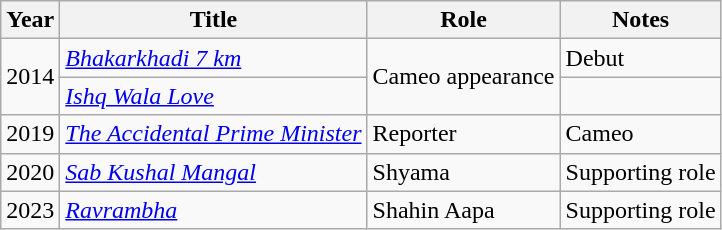<table class="wikitable">
<tr>
<th>Year</th>
<th>Title</th>
<th>Role</th>
<th>Notes</th>
</tr>
<tr>
<td rowspan="2">2014</td>
<td><em><a href='#'>Bhakarkhadi 7 km</a></em></td>
<td rowspan="2">Cameo appearance</td>
<td>Debut</td>
</tr>
<tr>
<td><em><a href='#'>Ishq Wala Love</a></em></td>
<td></td>
</tr>
<tr>
<td>2019</td>
<td><em><a href='#'>The Accidental Prime Minister</a></em></td>
<td>Reporter</td>
<td>Cameo</td>
</tr>
<tr>
<td>2020</td>
<td><em><a href='#'>Sab Kushal Mangal</a></em></td>
<td>Shyama</td>
<td>Supporting role</td>
</tr>
<tr>
<td>2023</td>
<td><em><a href='#'>Ravrambha</a></em></td>
<td>Shahin Aapa</td>
<td>Supporting role</td>
</tr>
</table>
